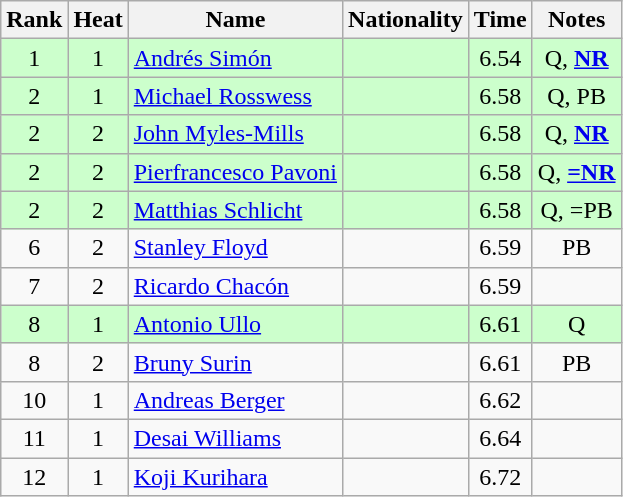<table class="wikitable sortable" style="text-align:center">
<tr>
<th>Rank</th>
<th>Heat</th>
<th>Name</th>
<th>Nationality</th>
<th>Time</th>
<th>Notes</th>
</tr>
<tr bgcolor=ccffcc>
<td>1</td>
<td>1</td>
<td align="left"><a href='#'>Andrés Simón</a></td>
<td align=left></td>
<td>6.54</td>
<td>Q, <strong><a href='#'>NR</a></strong></td>
</tr>
<tr bgcolor=ccffcc>
<td>2</td>
<td>1</td>
<td align="left"><a href='#'>Michael Rosswess</a></td>
<td align=left></td>
<td>6.58</td>
<td>Q, PB</td>
</tr>
<tr bgcolor=ccffcc>
<td>2</td>
<td>2</td>
<td align="left"><a href='#'>John Myles-Mills</a></td>
<td align=left></td>
<td>6.58</td>
<td>Q, <strong><a href='#'>NR</a></strong></td>
</tr>
<tr bgcolor=ccffcc>
<td>2</td>
<td>2</td>
<td align="left"><a href='#'>Pierfrancesco Pavoni</a></td>
<td align=left></td>
<td>6.58</td>
<td>Q, <strong><a href='#'>=NR</a></strong></td>
</tr>
<tr bgcolor=ccffcc>
<td>2</td>
<td>2</td>
<td align="left"><a href='#'>Matthias Schlicht</a></td>
<td align=left></td>
<td>6.58</td>
<td>Q, =PB</td>
</tr>
<tr>
<td>6</td>
<td>2</td>
<td align="left"><a href='#'>Stanley Floyd</a></td>
<td align=left></td>
<td>6.59</td>
<td>PB</td>
</tr>
<tr>
<td>7</td>
<td>2</td>
<td align="left"><a href='#'>Ricardo Chacón</a></td>
<td align=left></td>
<td>6.59</td>
<td></td>
</tr>
<tr bgcolor=ccffcc>
<td>8</td>
<td>1</td>
<td align="left"><a href='#'>Antonio Ullo</a></td>
<td align=left></td>
<td>6.61</td>
<td>Q</td>
</tr>
<tr>
<td>8</td>
<td>2</td>
<td align="left"><a href='#'>Bruny Surin</a></td>
<td align=left></td>
<td>6.61</td>
<td>PB</td>
</tr>
<tr>
<td>10</td>
<td>1</td>
<td align="left"><a href='#'>Andreas Berger</a></td>
<td align=left></td>
<td>6.62</td>
<td></td>
</tr>
<tr>
<td>11</td>
<td>1</td>
<td align="left"><a href='#'>Desai Williams</a></td>
<td align=left></td>
<td>6.64</td>
<td></td>
</tr>
<tr>
<td>12</td>
<td>1</td>
<td align="left"><a href='#'>Koji Kurihara</a></td>
<td align=left></td>
<td>6.72</td>
<td></td>
</tr>
</table>
